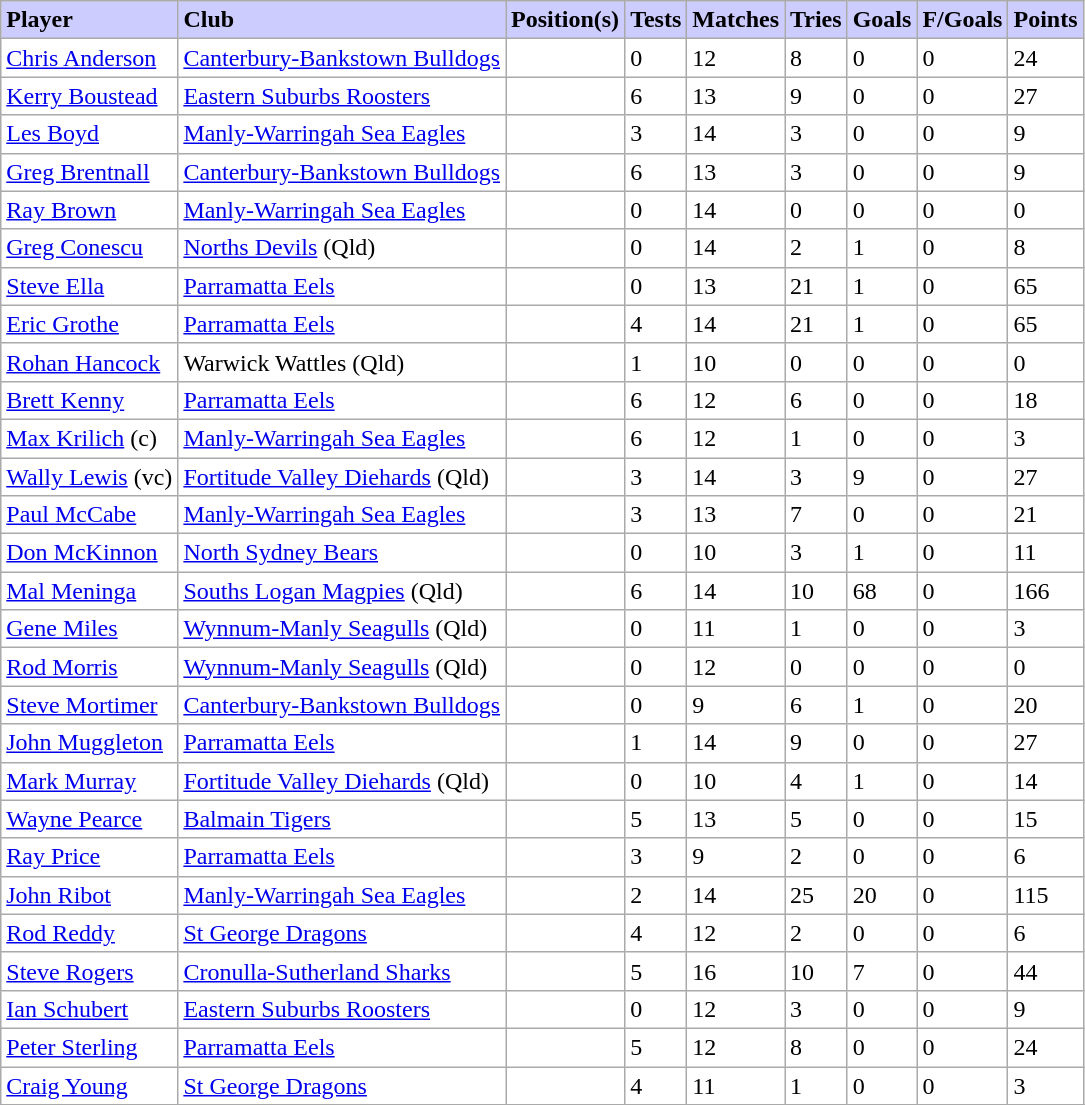<table class=wikitable>
<tr style="background:#ccf;">
<td><strong>Player</strong></td>
<td><strong>Club</strong></td>
<td><strong>Position(s)</strong></td>
<td><strong>Tests</strong></td>
<td><strong>Matches</strong></td>
<td><strong>Tries</strong></td>
<td><strong>Goals</strong></td>
<td><strong>F/Goals</strong></td>
<td><strong>Points</strong></td>
</tr>
<tr style="background:#fff;">
<td> <a href='#'>Chris Anderson</a></td>
<td> <a href='#'>Canterbury-Bankstown Bulldogs</a></td>
<td></td>
<td>0</td>
<td>12</td>
<td>8</td>
<td>0</td>
<td>0</td>
<td>24</td>
</tr>
<tr style="background:#fff;">
<td> <a href='#'>Kerry Boustead</a></td>
<td> <a href='#'>Eastern Suburbs Roosters</a></td>
<td></td>
<td>6</td>
<td>13</td>
<td>9</td>
<td>0</td>
<td>0</td>
<td>27</td>
</tr>
<tr style="background:#fff;">
<td> <a href='#'>Les Boyd</a></td>
<td> <a href='#'>Manly-Warringah Sea Eagles</a></td>
<td></td>
<td>3</td>
<td>14</td>
<td>3</td>
<td>0</td>
<td>0</td>
<td>9</td>
</tr>
<tr style="background:#fff;">
<td> <a href='#'>Greg Brentnall</a></td>
<td> <a href='#'>Canterbury-Bankstown Bulldogs</a></td>
<td></td>
<td>6</td>
<td>13</td>
<td>3</td>
<td>0</td>
<td>0</td>
<td>9</td>
</tr>
<tr style="background:#fff;">
<td> <a href='#'>Ray Brown</a></td>
<td> <a href='#'>Manly-Warringah Sea Eagles</a></td>
<td></td>
<td>0</td>
<td>14</td>
<td>0</td>
<td>0</td>
<td>0</td>
<td>0</td>
</tr>
<tr style="background:#fff;">
<td> <a href='#'>Greg Conescu</a></td>
<td> <a href='#'>Norths Devils</a> (Qld)</td>
<td></td>
<td>0</td>
<td>14</td>
<td>2</td>
<td>1</td>
<td>0</td>
<td>8</td>
</tr>
<tr style="background:#fff;">
<td> <a href='#'>Steve Ella</a></td>
<td> <a href='#'>Parramatta Eels</a></td>
<td></td>
<td>0</td>
<td>13</td>
<td>21</td>
<td>1</td>
<td>0</td>
<td>65</td>
</tr>
<tr style="background:#fff;">
<td> <a href='#'>Eric Grothe</a></td>
<td> <a href='#'>Parramatta Eels</a></td>
<td></td>
<td>4</td>
<td>14</td>
<td>21</td>
<td>1</td>
<td>0</td>
<td>65</td>
</tr>
<tr style="background:#fff;">
<td> <a href='#'>Rohan Hancock</a></td>
<td> Warwick Wattles (Qld)</td>
<td></td>
<td>1</td>
<td>10</td>
<td>0</td>
<td>0</td>
<td>0</td>
<td>0</td>
</tr>
<tr style="background:#fff;">
<td> <a href='#'>Brett Kenny</a></td>
<td> <a href='#'>Parramatta Eels</a></td>
<td></td>
<td>6</td>
<td>12</td>
<td>6</td>
<td>0</td>
<td>0</td>
<td>18</td>
</tr>
<tr style="background:#fff;">
<td> <a href='#'>Max Krilich</a> (c)</td>
<td> <a href='#'>Manly-Warringah Sea Eagles</a></td>
<td></td>
<td>6</td>
<td>12</td>
<td>1</td>
<td>0</td>
<td>0</td>
<td>3</td>
</tr>
<tr style="background:#fff;">
<td> <a href='#'>Wally Lewis</a> (vc)</td>
<td> <a href='#'>Fortitude Valley Diehards</a> (Qld)</td>
<td></td>
<td>3</td>
<td>14</td>
<td>3</td>
<td>9</td>
<td>0</td>
<td>27</td>
</tr>
<tr style="background:#fff;">
<td> <a href='#'>Paul McCabe</a></td>
<td> <a href='#'>Manly-Warringah Sea Eagles</a></td>
<td></td>
<td>3</td>
<td>13</td>
<td>7</td>
<td>0</td>
<td>0</td>
<td>21</td>
</tr>
<tr style="background:#fff;">
<td> <a href='#'>Don McKinnon</a></td>
<td> <a href='#'>North Sydney Bears</a></td>
<td></td>
<td>0</td>
<td>10</td>
<td>3</td>
<td>1</td>
<td>0</td>
<td>11</td>
</tr>
<tr style="background:#fff;">
<td> <a href='#'>Mal Meninga</a></td>
<td> <a href='#'>Souths Logan Magpies</a> (Qld)</td>
<td></td>
<td>6</td>
<td>14</td>
<td>10</td>
<td>68</td>
<td>0</td>
<td>166</td>
</tr>
<tr style="background:#fff;">
<td> <a href='#'>Gene Miles</a></td>
<td> <a href='#'>Wynnum-Manly Seagulls</a> (Qld)</td>
<td></td>
<td>0</td>
<td>11</td>
<td>1</td>
<td>0</td>
<td>0</td>
<td>3</td>
</tr>
<tr style="background:#fff;">
<td> <a href='#'>Rod Morris</a></td>
<td> <a href='#'>Wynnum-Manly Seagulls</a> (Qld)</td>
<td></td>
<td>0</td>
<td>12</td>
<td>0</td>
<td>0</td>
<td>0</td>
<td>0</td>
</tr>
<tr style="background:#fff;">
<td> <a href='#'>Steve Mortimer</a></td>
<td> <a href='#'>Canterbury-Bankstown Bulldogs</a></td>
<td></td>
<td>0</td>
<td>9</td>
<td>6</td>
<td>1</td>
<td>0</td>
<td>20</td>
</tr>
<tr style="background:#fff;">
<td> <a href='#'>John Muggleton</a></td>
<td> <a href='#'>Parramatta Eels</a></td>
<td></td>
<td>1</td>
<td>14</td>
<td>9</td>
<td>0</td>
<td>0</td>
<td>27</td>
</tr>
<tr style="background:#fff;">
<td> <a href='#'>Mark Murray</a></td>
<td> <a href='#'>Fortitude Valley Diehards</a> (Qld)</td>
<td></td>
<td>0</td>
<td>10</td>
<td>4</td>
<td>1</td>
<td>0</td>
<td>14</td>
</tr>
<tr style="background:#fff;">
<td> <a href='#'>Wayne Pearce</a></td>
<td> <a href='#'>Balmain Tigers</a></td>
<td></td>
<td>5</td>
<td>13</td>
<td>5</td>
<td>0</td>
<td>0</td>
<td>15</td>
</tr>
<tr style="background:#fff;">
<td> <a href='#'>Ray Price</a></td>
<td> <a href='#'>Parramatta Eels</a></td>
<td></td>
<td>3</td>
<td>9</td>
<td>2</td>
<td>0</td>
<td>0</td>
<td>6</td>
</tr>
<tr style="background:#fff;">
<td> <a href='#'>John Ribot</a></td>
<td> <a href='#'>Manly-Warringah Sea Eagles</a></td>
<td></td>
<td>2</td>
<td>14</td>
<td>25</td>
<td>20</td>
<td>0</td>
<td>115</td>
</tr>
<tr style="background:#fff;">
<td> <a href='#'>Rod Reddy</a></td>
<td> <a href='#'>St George Dragons</a></td>
<td></td>
<td>4</td>
<td>12</td>
<td>2</td>
<td>0</td>
<td>0</td>
<td>6</td>
</tr>
<tr style="background:#fff;">
<td> <a href='#'>Steve Rogers</a></td>
<td> <a href='#'>Cronulla-Sutherland Sharks</a></td>
<td></td>
<td>5</td>
<td>16</td>
<td>10</td>
<td>7</td>
<td>0</td>
<td>44</td>
</tr>
<tr style="background:#fff;">
<td> <a href='#'>Ian Schubert</a></td>
<td> <a href='#'>Eastern Suburbs Roosters</a></td>
<td></td>
<td>0</td>
<td>12</td>
<td>3</td>
<td>0</td>
<td>0</td>
<td>9</td>
</tr>
<tr style="background:#fff;">
<td> <a href='#'>Peter Sterling</a></td>
<td> <a href='#'>Parramatta Eels</a></td>
<td></td>
<td>5</td>
<td>12</td>
<td>8</td>
<td>0</td>
<td>0</td>
<td>24</td>
</tr>
<tr style="background:#fff;">
<td> <a href='#'>Craig Young</a></td>
<td> <a href='#'>St George Dragons</a></td>
<td></td>
<td>4</td>
<td>11</td>
<td>1</td>
<td>0</td>
<td>0</td>
<td>3</td>
</tr>
<tr>
</tr>
</table>
